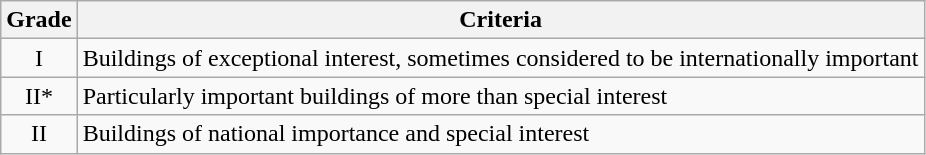<table class="wikitable">
<tr>
<th>Grade</th>
<th>Criteria</th>
</tr>
<tr>
<td align="center" >I</td>
<td>Buildings of exceptional interest, sometimes considered to be internationally important</td>
</tr>
<tr>
<td align="center" >II*</td>
<td>Particularly important buildings of more than special interest</td>
</tr>
<tr>
<td align="center" >II</td>
<td>Buildings of national importance and special interest</td>
</tr>
</table>
